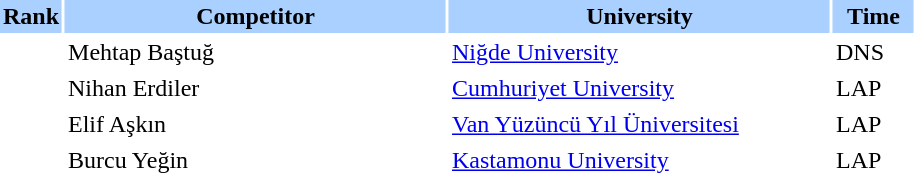<table border="0" cellspacing="2" cellpadding="2">
<tr bgcolor=AAD0FF>
<th width=20>Rank</th>
<th width=250>Competitor</th>
<th width=250>University</th>
<th width=50>Time</th>
</tr>
<tr>
<td></td>
<td>Mehtap Baştuğ</td>
<td><a href='#'>Niğde University</a></td>
<td>DNS</td>
</tr>
<tr>
<td></td>
<td>Nihan Erdiler</td>
<td><a href='#'>Cumhuriyet University</a></td>
<td>LAP</td>
</tr>
<tr>
<td></td>
<td>Elif Aşkın</td>
<td><a href='#'>Van Yüzüncü Yıl Üniversitesi</a></td>
<td>LAP</td>
</tr>
<tr>
<td></td>
<td>Burcu Yeğin</td>
<td><a href='#'>Kastamonu University</a></td>
<td>LAP</td>
</tr>
</table>
